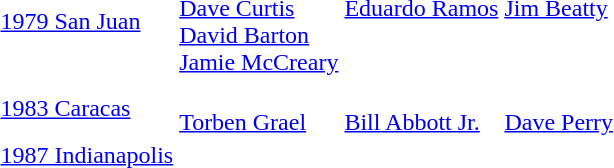<table>
<tr>
<td><a href='#'>1979 San Juan</a> </td>
<td><br><a href='#'>Dave Curtis</a><br><a href='#'>David Barton</a><br><a href='#'>Jamie McCreary</a></td>
<td><br><a href='#'>Eduardo Ramos</a><br> <br> </td>
<td><br><a href='#'>Jim Beatty</a><br> <br> </td>
</tr>
<tr>
<td><a href='#'>1983 Caracas</a> </td>
<td><br><a href='#'>Torben Grael</a></td>
<td><br><a href='#'>Bill Abbott Jr.</a></td>
<td><br><a href='#'>Dave Perry</a></td>
</tr>
<tr>
<td><a href='#'>1987 Indianapolis</a> </td>
<td></td>
<td></td>
<td></td>
</tr>
</table>
